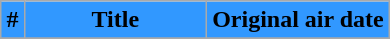<table class="wikitable plainrowheaders" style="background:#fff; margin:auto; width:auto;">
<tr>
<th style="background: #3198FF; width: 6%;">#</th>
<th style="background: #3198FF; width: 47%;">Title</th>
<th style="background: #3198FF; width: 47%;">Original air date</th>
</tr>
<tr>
</tr>
</table>
